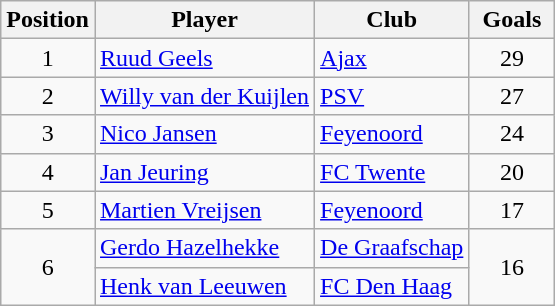<table class="wikitable" style="text-align:center">
<tr>
<th width="50px">Position</th>
<th>Player</th>
<th>Club</th>
<th width="50px">Goals</th>
</tr>
<tr>
<td rowspan=1 align="center">1</td>
<td align="left"> <a href='#'>Ruud Geels</a></td>
<td align="left"><a href='#'>Ajax</a></td>
<td rowspan=1 align="center">29</td>
</tr>
<tr>
<td rowspan=1 align="center">2</td>
<td align="left"> <a href='#'>Willy van der Kuijlen</a></td>
<td align="left"><a href='#'>PSV</a></td>
<td rowspan=1 align="center">27</td>
</tr>
<tr>
<td rowspan=1 align="center">3</td>
<td align="left"> <a href='#'>Nico Jansen</a></td>
<td align="left"><a href='#'>Feyenoord</a></td>
<td rowspan=1 align="center">24</td>
</tr>
<tr>
<td rowspan=1 align="center">4</td>
<td align="left"> <a href='#'>Jan Jeuring</a></td>
<td align="left"><a href='#'>FC Twente</a></td>
<td rowspan=1 align="center">20</td>
</tr>
<tr>
<td rowspan=1 align="center">5</td>
<td align="left"> <a href='#'>Martien Vreijsen</a></td>
<td align="left"><a href='#'>Feyenoord</a></td>
<td rowspan=1 align="center">17</td>
</tr>
<tr>
<td rowspan=2 align="center">6</td>
<td align="left"> <a href='#'>Gerdo Hazelhekke</a></td>
<td align="left"><a href='#'>De Graafschap</a></td>
<td rowspan=2 align="center">16</td>
</tr>
<tr>
<td align="left"> <a href='#'>Henk van Leeuwen</a></td>
<td align="left"><a href='#'>FC Den Haag</a></td>
</tr>
</table>
